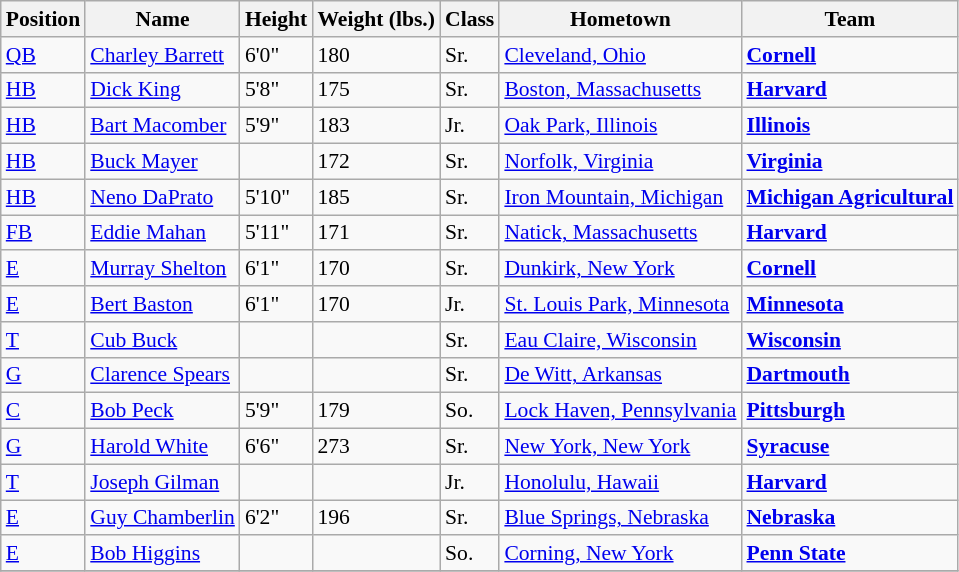<table class="wikitable" style="font-size: 90%">
<tr>
<th>Position</th>
<th>Name</th>
<th>Height</th>
<th>Weight (lbs.)</th>
<th>Class</th>
<th>Hometown</th>
<th>Team</th>
</tr>
<tr>
<td><a href='#'>QB</a></td>
<td><a href='#'>Charley Barrett</a></td>
<td>6'0"</td>
<td>180</td>
<td>Sr.</td>
<td><a href='#'>Cleveland, Ohio</a></td>
<td><strong><a href='#'>Cornell</a></strong></td>
</tr>
<tr>
<td><a href='#'>HB</a></td>
<td><a href='#'>Dick King</a></td>
<td>5'8"</td>
<td>175</td>
<td>Sr.</td>
<td><a href='#'>Boston, Massachusetts</a></td>
<td><strong><a href='#'>Harvard</a></strong></td>
</tr>
<tr>
<td><a href='#'>HB</a></td>
<td><a href='#'>Bart Macomber</a></td>
<td>5'9"</td>
<td>183</td>
<td>Jr.</td>
<td><a href='#'>Oak Park, Illinois</a></td>
<td><strong><a href='#'>Illinois</a></strong></td>
</tr>
<tr>
<td><a href='#'>HB</a></td>
<td><a href='#'>Buck Mayer</a></td>
<td></td>
<td>172</td>
<td>Sr.</td>
<td><a href='#'>Norfolk, Virginia</a></td>
<td><strong><a href='#'>Virginia</a></strong></td>
</tr>
<tr>
<td><a href='#'>HB</a></td>
<td><a href='#'>Neno DaPrato</a></td>
<td>5'10"</td>
<td>185</td>
<td>Sr.</td>
<td><a href='#'>Iron Mountain, Michigan</a></td>
<td><strong><a href='#'>Michigan Agricultural</a></strong></td>
</tr>
<tr>
<td><a href='#'>FB</a></td>
<td><a href='#'>Eddie Mahan</a></td>
<td>5'11"</td>
<td>171</td>
<td>Sr.</td>
<td><a href='#'>Natick, Massachusetts</a></td>
<td><strong><a href='#'>Harvard</a></strong></td>
</tr>
<tr>
<td><a href='#'>E</a></td>
<td><a href='#'>Murray Shelton</a></td>
<td>6'1"</td>
<td>170</td>
<td>Sr.</td>
<td><a href='#'>Dunkirk, New York</a></td>
<td><strong><a href='#'>Cornell</a></strong></td>
</tr>
<tr>
<td><a href='#'>E</a></td>
<td><a href='#'>Bert Baston</a></td>
<td>6'1"</td>
<td>170</td>
<td>Jr.</td>
<td><a href='#'>St. Louis Park, Minnesota</a></td>
<td><strong><a href='#'>Minnesota</a></strong></td>
</tr>
<tr>
<td><a href='#'>T</a></td>
<td><a href='#'>Cub Buck</a></td>
<td></td>
<td></td>
<td>Sr.</td>
<td><a href='#'>Eau Claire, Wisconsin</a></td>
<td><strong><a href='#'>Wisconsin</a></strong></td>
</tr>
<tr>
<td><a href='#'>G</a></td>
<td><a href='#'>Clarence Spears</a></td>
<td></td>
<td></td>
<td>Sr.</td>
<td><a href='#'>De Witt, Arkansas</a></td>
<td><strong><a href='#'>Dartmouth</a></strong></td>
</tr>
<tr>
<td><a href='#'>C</a></td>
<td><a href='#'>Bob Peck</a></td>
<td>5'9"</td>
<td>179</td>
<td>So.</td>
<td><a href='#'>Lock Haven, Pennsylvania</a></td>
<td><strong><a href='#'>Pittsburgh</a></strong></td>
</tr>
<tr>
<td><a href='#'>G</a></td>
<td><a href='#'>Harold White</a></td>
<td>6'6"</td>
<td>273</td>
<td>Sr.</td>
<td><a href='#'>New York, New York</a></td>
<td><strong><a href='#'>Syracuse</a></strong></td>
</tr>
<tr>
<td><a href='#'>T</a></td>
<td><a href='#'>Joseph Gilman</a></td>
<td></td>
<td></td>
<td>Jr.</td>
<td><a href='#'>Honolulu, Hawaii</a></td>
<td><strong><a href='#'>Harvard</a></strong></td>
</tr>
<tr>
<td><a href='#'>E</a></td>
<td><a href='#'>Guy Chamberlin</a></td>
<td>6'2"</td>
<td>196</td>
<td>Sr.</td>
<td><a href='#'>Blue Springs, Nebraska</a></td>
<td><strong><a href='#'>Nebraska</a></strong></td>
</tr>
<tr>
<td><a href='#'>E</a></td>
<td><a href='#'>Bob Higgins</a></td>
<td></td>
<td></td>
<td>So.</td>
<td><a href='#'>Corning, New York</a></td>
<td><strong><a href='#'>Penn State</a></strong></td>
</tr>
<tr>
</tr>
</table>
